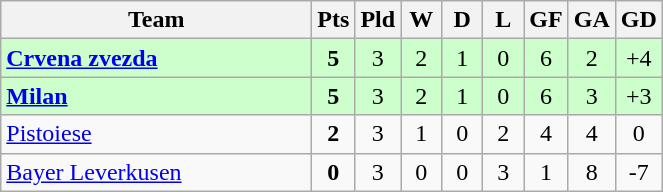<table class="wikitable" style="text-align:center;">
<tr>
<th width=200>Team</th>
<th width=20>Pts</th>
<th width=20>Pld</th>
<th width=20>W</th>
<th width=20>D</th>
<th width=20>L</th>
<th width=20>GF</th>
<th width=20>GA</th>
<th width=20>GD</th>
</tr>
<tr style="background:#ccffcc">
<td style="text-align:left"><strong> <a href='#'>Crvena zvezda</a></strong></td>
<td><strong>5</strong></td>
<td>3</td>
<td>2</td>
<td>1</td>
<td>0</td>
<td>6</td>
<td>2</td>
<td>+4</td>
</tr>
<tr style="background:#ccffcc">
<td style="text-align:left"><strong> <a href='#'>Milan</a></strong></td>
<td><strong>5</strong></td>
<td>3</td>
<td>2</td>
<td>1</td>
<td>0</td>
<td>6</td>
<td>3</td>
<td>+3</td>
</tr>
<tr>
<td style="text-align:left"> <a href='#'>Pistoiese</a></td>
<td><strong>2</strong></td>
<td>3</td>
<td>1</td>
<td>0</td>
<td>2</td>
<td>4</td>
<td>4</td>
<td>0</td>
</tr>
<tr>
<td style="text-align:left"> <a href='#'>Bayer Leverkusen</a></td>
<td><strong>0</strong></td>
<td>3</td>
<td>0</td>
<td>0</td>
<td>3</td>
<td>1</td>
<td>8</td>
<td>-7</td>
</tr>
</table>
